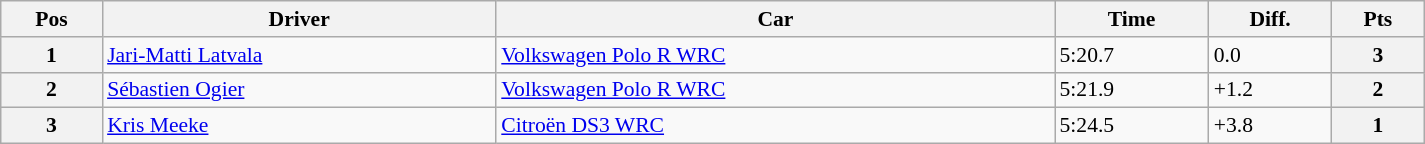<table class="wikitable" width=80% style="text-align: left; font-size: 90%; max-width: 950px;">
<tr>
<th>Pos</th>
<th>Driver</th>
<th>Car</th>
<th>Time</th>
<th>Diff.</th>
<th>Pts</th>
</tr>
<tr>
<th>1</th>
<td> <a href='#'>Jari-Matti Latvala</a></td>
<td><a href='#'>Volkswagen Polo R WRC</a></td>
<td>5:20.7</td>
<td>0.0</td>
<th><strong>3</strong></th>
</tr>
<tr>
<th>2</th>
<td> <a href='#'>Sébastien Ogier</a></td>
<td><a href='#'>Volkswagen Polo R WRC</a></td>
<td>5:21.9</td>
<td>+1.2</td>
<th><strong>2</strong></th>
</tr>
<tr>
<th>3</th>
<td> <a href='#'>Kris Meeke</a></td>
<td><a href='#'>Citroën DS3 WRC</a></td>
<td>5:24.5</td>
<td>+3.8</td>
<th><strong>1</strong></th>
</tr>
</table>
